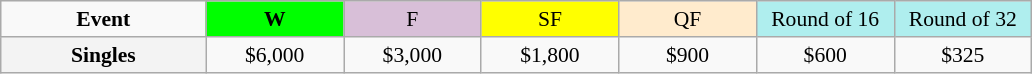<table class=wikitable style=font-size:90%;text-align:center>
<tr>
<td style="width:130px"><strong>Event</strong></td>
<td style="width:85px; background:lime"><strong>W</strong></td>
<td style="width:85px; background:thistle">F</td>
<td style="width:85px; background:#ffff00">SF</td>
<td style="width:85px; background:#ffebcd">QF</td>
<td style="width:85px; background:#afeeee">Round of 16</td>
<td style="width:85px; background:#afeeee">Round of 32</td>
</tr>
<tr>
<th style=background:#f3f3f3>Singles </th>
<td>$6,000</td>
<td>$3,000</td>
<td>$1,800</td>
<td>$900</td>
<td>$600</td>
<td>$325</td>
</tr>
</table>
